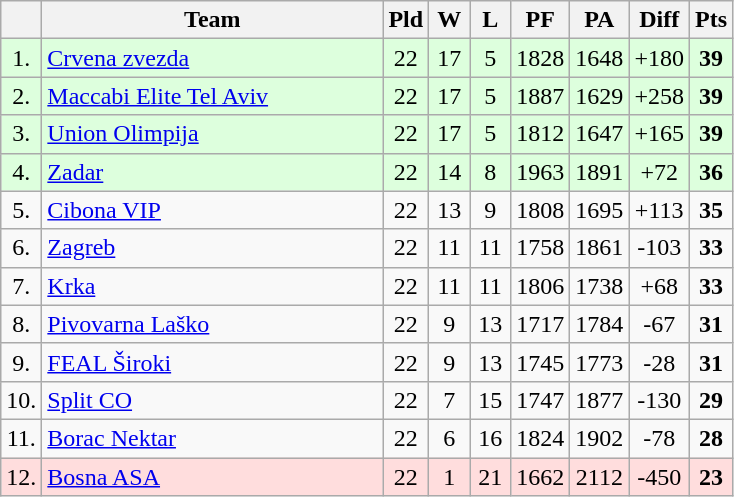<table class="wikitable sortable" style="text-align:center">
<tr>
<th width=15></th>
<th width=220>Team</th>
<th width=20>Pld</th>
<th width=20>W</th>
<th width=20>L</th>
<th width=20>PF</th>
<th width=20>PA</th>
<th width=30>Diff</th>
<th width=20>Pts</th>
</tr>
<tr bgcolor="#ddffdd">
<td>1.</td>
<td align=left><a href='#'>Crvena zvezda</a></td>
<td>22</td>
<td>17</td>
<td>5</td>
<td>1828</td>
<td>1648</td>
<td>+180</td>
<td><strong>39</strong></td>
</tr>
<tr bgcolor="#ddffdd">
<td>2.</td>
<td align=left><a href='#'>Maccabi Elite Tel Aviv</a></td>
<td>22</td>
<td>17</td>
<td>5</td>
<td>1887</td>
<td>1629</td>
<td>+258</td>
<td><strong>39</strong></td>
</tr>
<tr bgcolor="#ddffdd">
<td>3.</td>
<td align=left><a href='#'>Union Olimpija</a></td>
<td>22</td>
<td>17</td>
<td>5</td>
<td>1812</td>
<td>1647</td>
<td>+165</td>
<td><strong>39</strong></td>
</tr>
<tr bgcolor="#ddffdd">
<td>4.</td>
<td align=left><a href='#'>Zadar</a></td>
<td>22</td>
<td>14</td>
<td>8</td>
<td>1963</td>
<td>1891</td>
<td>+72</td>
<td><strong>36</strong></td>
</tr>
<tr>
<td>5.</td>
<td align=left><a href='#'>Cibona VIP</a></td>
<td>22</td>
<td>13</td>
<td>9</td>
<td>1808</td>
<td>1695</td>
<td>+113</td>
<td><strong>35</strong></td>
</tr>
<tr>
<td>6.</td>
<td align=left><a href='#'>Zagreb</a></td>
<td>22</td>
<td>11</td>
<td>11</td>
<td>1758</td>
<td>1861</td>
<td>-103</td>
<td><strong>33</strong></td>
</tr>
<tr>
<td>7.</td>
<td align=left><a href='#'>Krka</a></td>
<td>22</td>
<td>11</td>
<td>11</td>
<td>1806</td>
<td>1738</td>
<td>+68</td>
<td><strong>33</strong></td>
</tr>
<tr>
<td>8.</td>
<td align=left><a href='#'>Pivovarna Laško</a></td>
<td>22</td>
<td>9</td>
<td>13</td>
<td>1717</td>
<td>1784</td>
<td>-67</td>
<td><strong>31</strong></td>
</tr>
<tr>
<td>9.</td>
<td align=left><a href='#'>FEAL Široki</a></td>
<td>22</td>
<td>9</td>
<td>13</td>
<td>1745</td>
<td>1773</td>
<td>-28</td>
<td><strong>31</strong></td>
</tr>
<tr>
<td>10.</td>
<td align=left><a href='#'>Split CO</a></td>
<td>22</td>
<td>7</td>
<td>15</td>
<td>1747</td>
<td>1877</td>
<td>-130</td>
<td><strong>29</strong></td>
</tr>
<tr>
<td>11.</td>
<td align=left><a href='#'>Borac Nektar</a></td>
<td>22</td>
<td>6</td>
<td>16</td>
<td>1824</td>
<td>1902</td>
<td>-78</td>
<td><strong>28</strong></td>
</tr>
<tr bgcolor="#ffdddd">
<td>12.</td>
<td align=left><a href='#'>Bosna ASA</a></td>
<td>22</td>
<td>1</td>
<td>21</td>
<td>1662</td>
<td>2112</td>
<td>-450</td>
<td><strong>23</strong></td>
</tr>
</table>
